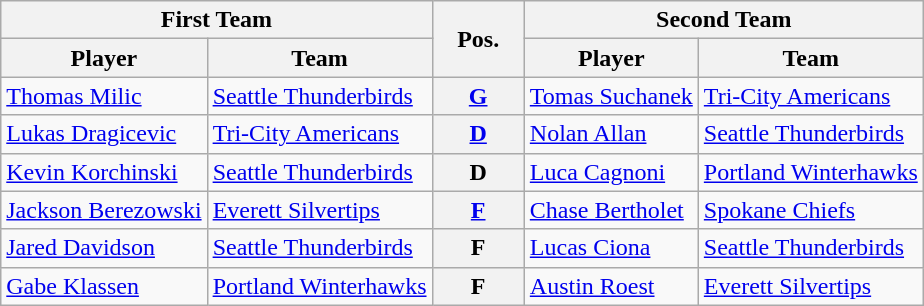<table class="wikitable">
<tr>
<th colspan="2">First Team</th>
<th style="width:10%;" rowspan="2">Pos.</th>
<th colspan="2">Second Team</th>
</tr>
<tr>
<th>Player</th>
<th>Team</th>
<th>Player</th>
<th>Team</th>
</tr>
<tr>
<td><a href='#'>Thomas Milic</a></td>
<td><a href='#'>Seattle Thunderbirds</a></td>
<th style="text-align:center;"><a href='#'>G</a></th>
<td><a href='#'>Tomas Suchanek</a></td>
<td><a href='#'>Tri-City Americans</a></td>
</tr>
<tr>
<td><a href='#'>Lukas Dragicevic</a></td>
<td><a href='#'>Tri-City Americans</a></td>
<th style="text-align:center;"><a href='#'>D</a></th>
<td><a href='#'>Nolan Allan</a></td>
<td><a href='#'>Seattle Thunderbirds</a></td>
</tr>
<tr>
<td><a href='#'>Kevin Korchinski</a></td>
<td><a href='#'>Seattle Thunderbirds</a></td>
<th style="text-align:center;">D</th>
<td><a href='#'>Luca Cagnoni</a></td>
<td><a href='#'>Portland Winterhawks</a></td>
</tr>
<tr>
<td><a href='#'>Jackson Berezowski</a></td>
<td><a href='#'>Everett Silvertips</a></td>
<th style="text-align:center;"><a href='#'>F</a></th>
<td><a href='#'>Chase Bertholet</a></td>
<td><a href='#'>Spokane Chiefs</a></td>
</tr>
<tr>
<td><a href='#'>Jared Davidson</a></td>
<td><a href='#'>Seattle Thunderbirds</a></td>
<th style="text-align:center;">F</th>
<td><a href='#'>Lucas Ciona</a></td>
<td><a href='#'>Seattle Thunderbirds</a></td>
</tr>
<tr>
<td><a href='#'>Gabe Klassen</a></td>
<td><a href='#'>Portland Winterhawks</a></td>
<th style="text-align:center;">F</th>
<td><a href='#'>Austin Roest</a></td>
<td><a href='#'>Everett Silvertips</a></td>
</tr>
</table>
